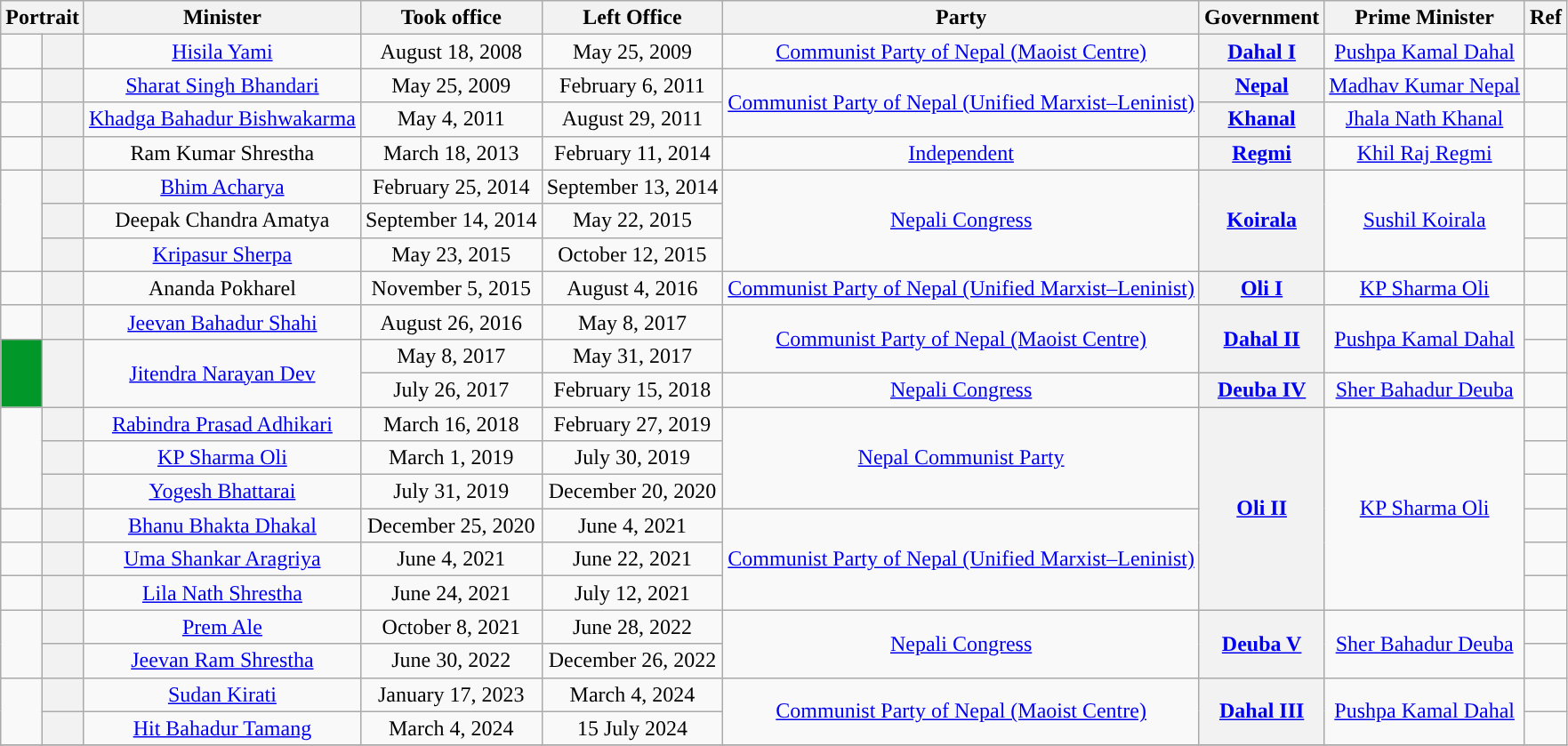<table class="wikitable"  style="text-align:center">
<tr>
<th colspan="2">Portrait</th>
<th>Minister<br></th>
<th>Took office</th>
<th>Left Office</th>
<th>Party</th>
<th>Government</th>
<th>Prime Minister</th>
<th>Ref</th>
</tr>
<tr>
<td></td>
<th></th>
<td><a href='#'>Hisila Yami</a><br></td>
<td>August 18, 2008</td>
<td>May 25, 2009</td>
<td><a href='#'>Communist Party of Nepal (Maoist Centre)</a></td>
<th><a href='#'>Dahal I</a></th>
<td><a href='#'>Pushpa Kamal Dahal</a></td>
<td></td>
</tr>
<tr>
<td></td>
<th></th>
<td><a href='#'>Sharat Singh Bhandari</a><br></td>
<td>May 25, 2009</td>
<td>February 6, 2011</td>
<td rowspan="2"><a href='#'>Communist Party of Nepal (Unified Marxist–Leninist)</a></td>
<th><a href='#'>Nepal</a></th>
<td><a href='#'>Madhav Kumar Nepal</a></td>
<td></td>
</tr>
<tr>
<td></td>
<th></th>
<td><a href='#'>Khadga Bahadur Bishwakarma</a><br></td>
<td>May 4, 2011</td>
<td>August 29, 2011</td>
<th><a href='#'>Khanal</a></th>
<td><a href='#'>Jhala Nath Khanal</a></td>
<td></td>
</tr>
<tr>
<td></td>
<th></th>
<td>Ram Kumar Shrestha</td>
<td>March 18, 2013</td>
<td>February 11, 2014</td>
<td><a href='#'>Independent</a></td>
<th><a href='#'>Regmi</a></th>
<td><a href='#'>Khil Raj Regmi</a></td>
<td></td>
</tr>
<tr>
<td rowspan="3"></td>
<th></th>
<td><a href='#'>Bhim Acharya</a><br></td>
<td>February 25, 2014</td>
<td>September 13, 2014</td>
<td rowspan="3"><a href='#'>Nepali Congress</a></td>
<th rowspan="3"><a href='#'>Koirala</a></th>
<td rowspan="3"><a href='#'>Sushil Koirala</a></td>
<td></td>
</tr>
<tr>
<th></th>
<td>Deepak Chandra Amatya</td>
<td>September 14, 2014</td>
<td>May 22, 2015</td>
<td></td>
</tr>
<tr>
<th></th>
<td><a href='#'>Kripasur Sherpa</a></td>
<td>May 23, 2015</td>
<td>October 12, 2015</td>
<td></td>
</tr>
<tr>
<td></td>
<th></th>
<td>Ananda Pokharel</td>
<td>November 5, 2015</td>
<td>August 4, 2016</td>
<td><a href='#'>Communist Party of Nepal (Unified Marxist–Leninist)</a></td>
<th><a href='#'>Oli I</a></th>
<td><a href='#'>KP Sharma Oli</a></td>
<td></td>
</tr>
<tr>
<td></td>
<th></th>
<td><a href='#'>Jeevan Bahadur Shahi</a><br></td>
<td>August 26, 2016</td>
<td>May 8, 2017</td>
<td rowspan="2"><a href='#'>Communist Party of Nepal (Maoist Centre)</a></td>
<th rowspan="2"><a href='#'>Dahal II</a></th>
<td rowspan="2"><a href='#'>Pushpa Kamal Dahal</a></td>
<td></td>
</tr>
<tr>
<td rowspan="2" bgcolor="#019729"></td>
<th rowspan="2"></th>
<td rowspan="2"><a href='#'>Jitendra Narayan Dev</a></td>
<td>May 8, 2017</td>
<td>May 31, 2017</td>
<td></td>
</tr>
<tr>
<td>July 26, 2017</td>
<td>February 15, 2018</td>
<td><a href='#'>Nepali Congress</a></td>
<th><a href='#'>Deuba IV</a></th>
<td><a href='#'>Sher Bahadur Deuba</a></td>
<td></td>
</tr>
<tr>
<td rowspan="3"></td>
<th></th>
<td><a href='#'>Rabindra Prasad Adhikari</a><br></td>
<td>March 16, 2018</td>
<td>February 27, 2019</td>
<td rowspan="3"><a href='#'>Nepal Communist Party</a></td>
<th rowspan="6"><a href='#'>Oli II</a></th>
<td rowspan="6"><a href='#'>KP Sharma Oli</a></td>
<td></td>
</tr>
<tr>
<th></th>
<td><a href='#'>KP Sharma Oli</a><br></td>
<td>March 1, 2019</td>
<td>July 30, 2019</td>
<td></td>
</tr>
<tr>
<th></th>
<td><a href='#'>Yogesh Bhattarai</a><br></td>
<td>July 31, 2019</td>
<td>December 20, 2020</td>
<td></td>
</tr>
<tr>
<td></td>
<th></th>
<td><a href='#'>Bhanu Bhakta Dhakal</a><br></td>
<td>December 25, 2020</td>
<td>June 4, 2021</td>
<td rowspan="3"><a href='#'>Communist Party of Nepal (Unified Marxist–Leninist)</a></td>
<td></td>
</tr>
<tr>
<td></td>
<th></th>
<td><a href='#'>Uma Shankar Aragriya</a><br></td>
<td>June 4, 2021</td>
<td>June 22, 2021</td>
<td></td>
</tr>
<tr>
<td></td>
<th></th>
<td><a href='#'>Lila Nath Shrestha</a><br></td>
<td>June 24, 2021</td>
<td>July 12, 2021</td>
<td></td>
</tr>
<tr>
<td rowspan="2"></td>
<th></th>
<td><a href='#'>Prem Ale</a><br></td>
<td>October 8, 2021</td>
<td>June 28, 2022</td>
<td rowspan="2"><a href='#'>Nepali Congress</a></td>
<th rowspan="2"><a href='#'>Deuba V</a></th>
<td rowspan="2"><a href='#'>Sher Bahadur Deuba</a></td>
<td></td>
</tr>
<tr>
<th></th>
<td><a href='#'>Jeevan Ram Shrestha</a><br></td>
<td>June 30, 2022</td>
<td>December 26, 2022</td>
<td></td>
</tr>
<tr>
<td rowspan="2"></td>
<th></th>
<td><a href='#'>Sudan Kirati</a><br></td>
<td>January 17, 2023</td>
<td>March 4, 2024</td>
<td rowspan ="2"><a href='#'>Communist Party of Nepal (Maoist Centre)</a></td>
<th rowspan ="2"><a href='#'>Dahal III</a></th>
<td rowspan ="2"><a href='#'>Pushpa Kamal Dahal</a></td>
<td></td>
</tr>
<tr>
<th></th>
<td><a href='#'>Hit Bahadur Tamang</a> </td>
<td>March 4, 2024</td>
<td>15 July 2024</td>
<td></td>
</tr>
<tr>
</tr>
</table>
